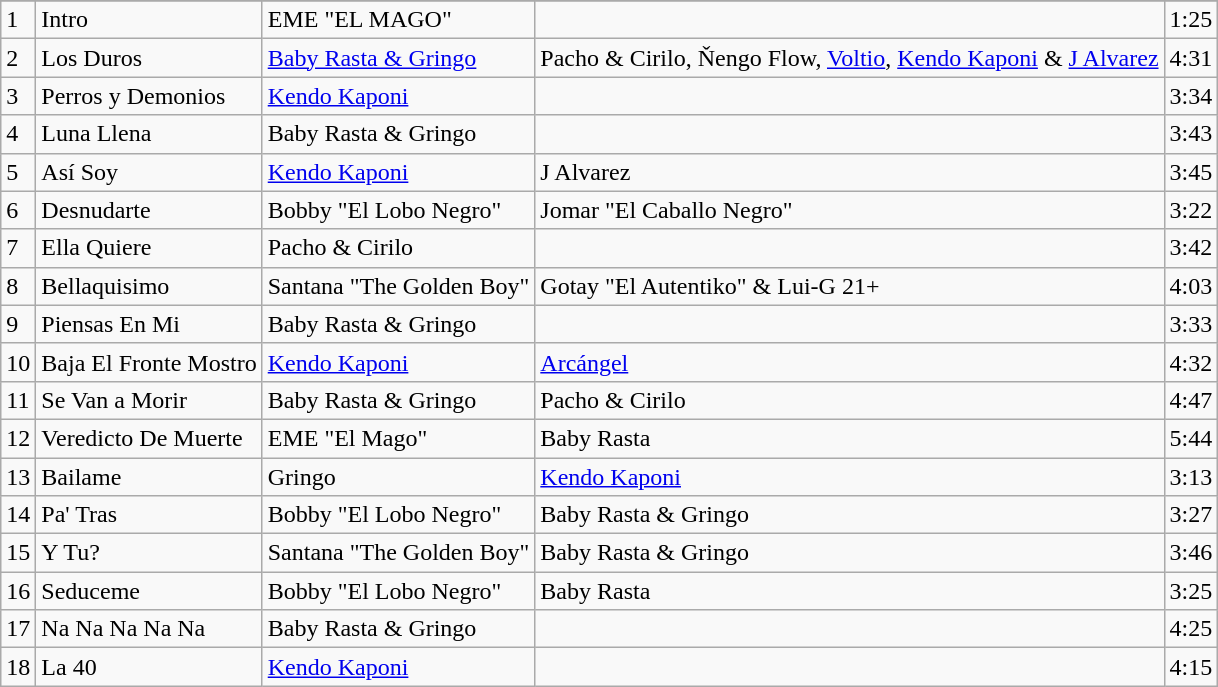<table class="wikitable sortable">
<tr ! Track # !! Title !! Artist !! Featured Artist(s) !! Length>
</tr>
<tr>
<td>1</td>
<td>Intro</td>
<td>EME "EL MAGO"</td>
<td></td>
<td>1:25</td>
</tr>
<tr>
<td>2</td>
<td>Los Duros</td>
<td><a href='#'>Baby Rasta & Gringo</a></td>
<td>Pacho & Cirilo, Ňengo Flow, <a href='#'>Voltio</a>, <a href='#'>Kendo Kaponi</a> & <a href='#'>J Alvarez</a></td>
<td>4:31</td>
</tr>
<tr>
<td>3</td>
<td>Perros y Demonios</td>
<td><a href='#'>Kendo Kaponi</a></td>
<td></td>
<td>3:34</td>
</tr>
<tr>
<td>4</td>
<td>Luna Llena</td>
<td>Baby Rasta & Gringo</td>
<td></td>
<td>3:43</td>
</tr>
<tr>
<td>5</td>
<td>Así Soy</td>
<td><a href='#'>Kendo Kaponi</a></td>
<td>J Alvarez</td>
<td>3:45</td>
</tr>
<tr>
<td>6</td>
<td>Desnudarte</td>
<td>Bobby "El Lobo Negro"</td>
<td>Jomar "El Caballo Negro"</td>
<td>3:22</td>
</tr>
<tr>
<td>7</td>
<td>Ella Quiere</td>
<td>Pacho & Cirilo</td>
<td></td>
<td>3:42</td>
</tr>
<tr>
<td>8</td>
<td>Bellaquisimo</td>
<td>Santana "The Golden Boy"</td>
<td>Gotay "El Autentiko" & Lui-G 21+</td>
<td>4:03</td>
</tr>
<tr>
<td>9</td>
<td>Piensas En Mi</td>
<td>Baby Rasta & Gringo</td>
<td></td>
<td>3:33</td>
</tr>
<tr>
<td>10</td>
<td>Baja El Fronte Mostro</td>
<td><a href='#'>Kendo Kaponi</a></td>
<td><a href='#'>Arcángel</a></td>
<td>4:32</td>
</tr>
<tr>
<td>11</td>
<td>Se Van a Morir</td>
<td>Baby Rasta & Gringo</td>
<td>Pacho & Cirilo</td>
<td>4:47</td>
</tr>
<tr>
<td>12</td>
<td>Veredicto De Muerte</td>
<td>EME "El Mago"</td>
<td>Baby Rasta</td>
<td>5:44</td>
</tr>
<tr>
<td>13</td>
<td>Bailame</td>
<td>Gringo</td>
<td><a href='#'>Kendo Kaponi</a></td>
<td>3:13</td>
</tr>
<tr>
<td>14</td>
<td>Pa' Tras</td>
<td>Bobby "El Lobo Negro"</td>
<td>Baby Rasta & Gringo</td>
<td>3:27</td>
</tr>
<tr>
<td>15</td>
<td>Y Tu?</td>
<td>Santana "The Golden Boy"</td>
<td>Baby Rasta & Gringo</td>
<td>3:46</td>
</tr>
<tr>
<td>16</td>
<td>Seduceme</td>
<td>Bobby "El Lobo Negro"</td>
<td>Baby Rasta</td>
<td>3:25</td>
</tr>
<tr>
<td>17</td>
<td>Na Na Na Na Na</td>
<td>Baby Rasta & Gringo</td>
<td></td>
<td>4:25</td>
</tr>
<tr>
<td>18</td>
<td>La 40</td>
<td><a href='#'>Kendo Kaponi</a></td>
<td></td>
<td>4:15</td>
</tr>
</table>
